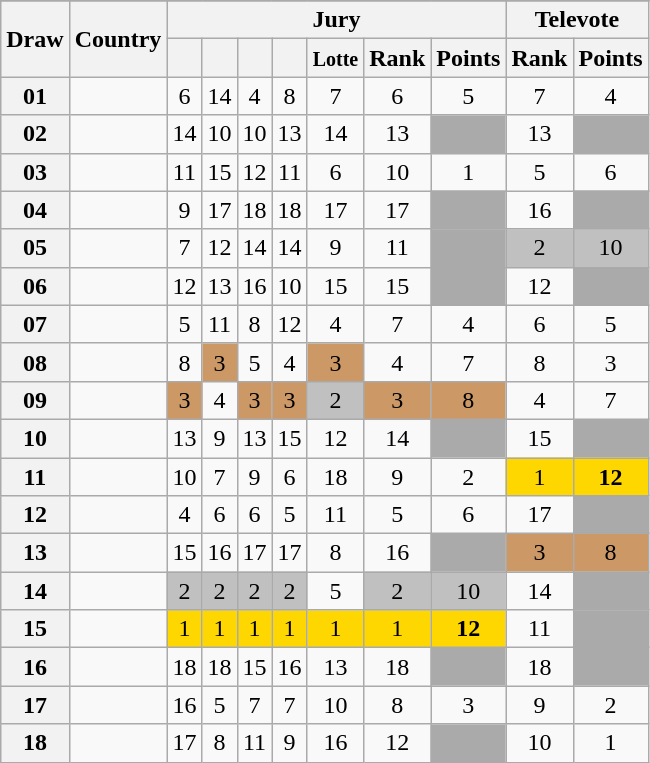<table class="sortable wikitable collapsible plainrowheaders" style="text-align:center;">
<tr>
</tr>
<tr>
<th scope="col" rowspan="2">Draw</th>
<th scope="col" rowspan="2">Country</th>
<th scope="col" colspan="7">Jury</th>
<th scope="col" colspan="2">Televote</th>
</tr>
<tr>
<th scope="col"><small></small></th>
<th scope="col"><small></small></th>
<th scope="col"><small></small></th>
<th scope="col"><small></small></th>
<th scope="col"><small>Lotte</small></th>
<th scope="col">Rank</th>
<th scope="col">Points</th>
<th scope="col">Rank</th>
<th scope="col">Points</th>
</tr>
<tr>
<th scope="row" style="text-align:center;">01</th>
<td style="text-align:left;"></td>
<td>6</td>
<td>14</td>
<td>4</td>
<td>8</td>
<td>7</td>
<td>6</td>
<td>5</td>
<td>7</td>
<td>4</td>
</tr>
<tr>
<th scope="row" style="text-align:center;">02</th>
<td style="text-align:left;"></td>
<td>14</td>
<td>10</td>
<td>10</td>
<td>13</td>
<td>14</td>
<td>13</td>
<td style="background:#AAAAAA;"></td>
<td>13</td>
<td style="background:#AAAAAA;"></td>
</tr>
<tr>
<th scope="row" style="text-align:center;">03</th>
<td style="text-align:left;"></td>
<td>11</td>
<td>15</td>
<td>12</td>
<td>11</td>
<td>6</td>
<td>10</td>
<td>1</td>
<td>5</td>
<td>6</td>
</tr>
<tr>
<th scope="row" style="text-align:center;">04</th>
<td style="text-align:left;"></td>
<td>9</td>
<td>17</td>
<td>18</td>
<td>18</td>
<td>17</td>
<td>17</td>
<td style="background:#AAAAAA;"></td>
<td>16</td>
<td style="background:#AAAAAA;"></td>
</tr>
<tr>
<th scope="row" style="text-align:center;">05</th>
<td style="text-align:left;"></td>
<td>7</td>
<td>12</td>
<td>14</td>
<td>14</td>
<td>9</td>
<td>11</td>
<td style="background:#AAAAAA;"></td>
<td style="background:silver;">2</td>
<td style="background:silver;">10</td>
</tr>
<tr>
<th scope="row" style="text-align:center;">06</th>
<td style="text-align:left;"></td>
<td>12</td>
<td>13</td>
<td>16</td>
<td>10</td>
<td>15</td>
<td>15</td>
<td style="background:#AAAAAA;"></td>
<td>12</td>
<td style="background:#AAAAAA;"></td>
</tr>
<tr>
<th scope="row" style="text-align:center;">07</th>
<td style="text-align:left;"></td>
<td>5</td>
<td>11</td>
<td>8</td>
<td>12</td>
<td>4</td>
<td>7</td>
<td>4</td>
<td>6</td>
<td>5</td>
</tr>
<tr>
<th scope="row" style="text-align:center;">08</th>
<td style="text-align:left;"></td>
<td>8</td>
<td style="background:#CC9966;">3</td>
<td>5</td>
<td>4</td>
<td style="background:#CC9966;">3</td>
<td>4</td>
<td>7</td>
<td>8</td>
<td>3</td>
</tr>
<tr>
<th scope="row" style="text-align:center;">09</th>
<td style="text-align:left;"></td>
<td style="background:#CC9966;">3</td>
<td>4</td>
<td style="background:#CC9966;">3</td>
<td style="background:#CC9966;">3</td>
<td style="background:silver;">2</td>
<td style="background:#CC9966;">3</td>
<td style="background:#CC9966;">8</td>
<td>4</td>
<td>7</td>
</tr>
<tr>
<th scope="row" style="text-align:center;">10</th>
<td style="text-align:left;"></td>
<td>13</td>
<td>9</td>
<td>13</td>
<td>15</td>
<td>12</td>
<td>14</td>
<td style="background:#AAAAAA;"></td>
<td>15</td>
<td style="background:#AAAAAA;"></td>
</tr>
<tr>
<th scope="row" style="text-align:center;">11</th>
<td style="text-align:left;"></td>
<td>10</td>
<td>7</td>
<td>9</td>
<td>6</td>
<td>18</td>
<td>9</td>
<td>2</td>
<td style="background:gold;">1</td>
<td style="background:gold;"><strong>12</strong></td>
</tr>
<tr>
<th scope="row" style="text-align:center;">12</th>
<td style="text-align:left;"></td>
<td>4</td>
<td>6</td>
<td>6</td>
<td>5</td>
<td>11</td>
<td>5</td>
<td>6</td>
<td>17</td>
<td style="background:#AAAAAA;"></td>
</tr>
<tr>
<th scope="row" style="text-align:center;">13</th>
<td style="text-align:left;"></td>
<td>15</td>
<td>16</td>
<td>17</td>
<td>17</td>
<td>8</td>
<td>16</td>
<td style="background:#AAAAAA;"></td>
<td style="background:#CC9966;">3</td>
<td style="background:#CC9966;">8</td>
</tr>
<tr>
<th scope="row" style="text-align:center;">14</th>
<td style="text-align:left;"></td>
<td style="background:silver;">2</td>
<td style="background:silver;">2</td>
<td style="background:silver;">2</td>
<td style="background:silver;">2</td>
<td>5</td>
<td style="background:silver;">2</td>
<td style="background:silver;">10</td>
<td>14</td>
<td style="background:#AAAAAA;"></td>
</tr>
<tr>
<th scope="row" style="text-align:center;">15</th>
<td style="text-align:left;"></td>
<td style="background:gold;">1</td>
<td style="background:gold;">1</td>
<td style="background:gold;">1</td>
<td style="background:gold;">1</td>
<td style="background:gold;">1</td>
<td style="background:gold;">1</td>
<td style="background:gold;"><strong>12</strong></td>
<td>11</td>
<td style="background:#AAAAAA;"></td>
</tr>
<tr>
<th scope="row" style="text-align:center;">16</th>
<td style="text-align:left;"></td>
<td>18</td>
<td>18</td>
<td>15</td>
<td>16</td>
<td>13</td>
<td>18</td>
<td style="background:#AAAAAA;"></td>
<td>18</td>
<td style="background:#AAAAAA;"></td>
</tr>
<tr>
<th scope="row" style="text-align:center;">17</th>
<td style="text-align:left;"></td>
<td>16</td>
<td>5</td>
<td>7</td>
<td>7</td>
<td>10</td>
<td>8</td>
<td>3</td>
<td>9</td>
<td>2</td>
</tr>
<tr>
<th scope="row" style="text-align:center;">18</th>
<td style="text-align:left;"></td>
<td>17</td>
<td>8</td>
<td>11</td>
<td>9</td>
<td>16</td>
<td>12</td>
<td style="background:#AAAAAA;"></td>
<td>10</td>
<td>1</td>
</tr>
</table>
